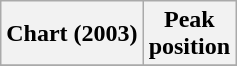<table class="wikitable">
<tr>
<th>Chart (2003)</th>
<th>Peak<br>position</th>
</tr>
<tr>
</tr>
</table>
